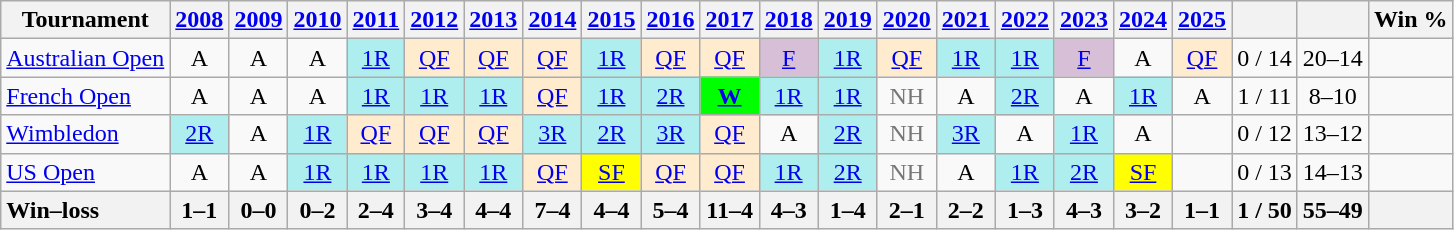<table class=wikitable style=text-align:center>
<tr>
<th>Tournament</th>
<th><a href='#'>2008</a></th>
<th><a href='#'>2009</a></th>
<th><a href='#'>2010</a></th>
<th><a href='#'>2011</a></th>
<th><a href='#'>2012</a></th>
<th><a href='#'>2013</a></th>
<th><a href='#'>2014</a></th>
<th><a href='#'>2015</a></th>
<th><a href='#'>2016</a></th>
<th><a href='#'>2017</a></th>
<th><a href='#'>2018</a></th>
<th><a href='#'>2019</a></th>
<th><a href='#'>2020</a></th>
<th><a href='#'>2021</a></th>
<th><a href='#'>2022</a></th>
<th><a href='#'>2023</a></th>
<th><a href='#'>2024</a></th>
<th><a href='#'>2025</a></th>
<th></th>
<th></th>
<th>Win %</th>
</tr>
<tr>
<td align=left><a href='#'>Australian Open</a></td>
<td>A</td>
<td>A</td>
<td>A</td>
<td bgcolor=afeeee><a href='#'>1R</a></td>
<td bgcolor=ffebcd><a href='#'>QF</a></td>
<td bgcolor=ffebcd><a href='#'>QF</a></td>
<td bgcolor=ffebcd><a href='#'>QF</a></td>
<td bgcolor=afeeee><a href='#'>1R</a></td>
<td bgcolor=ffebcd><a href='#'>QF</a></td>
<td bgcolor=ffebcd><a href='#'>QF</a></td>
<td style="background:thistle;"><a href='#'>F</a></td>
<td bgcolor=afeeee><a href='#'>1R</a></td>
<td bgcolor=ffebcd><a href='#'>QF</a></td>
<td bgcolor=afeeee><a href='#'>1R</a></td>
<td bgcolor=afeeee><a href='#'>1R</a></td>
<td bgcolor=thistle><a href='#'>F</a></td>
<td>A</td>
<td bgcolor=ffebcd><a href='#'>QF</a></td>
<td>0 / 14</td>
<td>20–14</td>
<td></td>
</tr>
<tr>
<td align=left><a href='#'>French Open</a></td>
<td>A</td>
<td>A</td>
<td>A</td>
<td bgcolor=afeeee><a href='#'>1R</a></td>
<td bgcolor=afeeee><a href='#'>1R</a></td>
<td bgcolor=afeeee><a href='#'>1R</a></td>
<td bgcolor=ffebcd><a href='#'>QF</a></td>
<td bgcolor=afeeee><a href='#'>1R</a></td>
<td bgcolor=afeeee><a href='#'>2R</a></td>
<td style="background:lime;"><a href='#'><strong>W</strong></a></td>
<td bgcolor=afeeee><a href='#'>1R</a></td>
<td bgcolor=afeeee><a href='#'>1R</a></td>
<td style=color:#767676>NH</td>
<td>A</td>
<td bgcolor=afeeee><a href='#'>2R</a></td>
<td>A</td>
<td bgcolor=afeeee><a href='#'>1R</a></td>
<td>A</td>
<td>1 / 11</td>
<td>8–10</td>
<td></td>
</tr>
<tr>
<td align=left><a href='#'>Wimbledon</a></td>
<td bgcolor=afeeee><a href='#'>2R</a></td>
<td>A</td>
<td bgcolor=afeeee><a href='#'>1R</a></td>
<td bgcolor=ffebcd><a href='#'>QF</a></td>
<td bgcolor=ffebcd><a href='#'>QF</a></td>
<td bgcolor=ffebcd><a href='#'>QF</a></td>
<td bgcolor=afeeee><a href='#'>3R</a></td>
<td bgcolor=afeeee><a href='#'>2R</a></td>
<td bgcolor=afeeee><a href='#'>3R</a></td>
<td bgcolor=ffebcd><a href='#'>QF</a></td>
<td>A</td>
<td bgcolor=afeeee><a href='#'>2R</a></td>
<td style=color:#767676>NH</td>
<td bgcolor=afeeee><a href='#'>3R</a></td>
<td>A</td>
<td bgcolor=afeeee><a href='#'>1R</a></td>
<td>A</td>
<td></td>
<td>0 / 12</td>
<td>13–12</td>
<td></td>
</tr>
<tr>
<td align=left><a href='#'>US Open</a></td>
<td>A</td>
<td>A</td>
<td bgcolor=afeeee><a href='#'>1R</a></td>
<td bgcolor=afeeee><a href='#'>1R</a></td>
<td bgcolor=afeeee><a href='#'>1R</a></td>
<td bgcolor=afeeee><a href='#'>1R</a></td>
<td bgcolor=ffebcd><a href='#'>QF</a></td>
<td bgcolor=yellow><a href='#'>SF</a></td>
<td bgcolor=ffebcd><a href='#'>QF</a></td>
<td bgcolor=ffebcd><a href='#'>QF</a></td>
<td bgcolor=afeeee><a href='#'>1R</a></td>
<td bgcolor=afeeee><a href='#'>2R</a></td>
<td style=color:#767676>NH</td>
<td>A</td>
<td bgcolor=afeeee><a href='#'>1R</a></td>
<td bgcolor=afeeee><a href='#'>2R</a></td>
<td bgcolor=yellow><a href='#'>SF</a></td>
<td></td>
<td>0 / 13</td>
<td>14–13</td>
<td></td>
</tr>
<tr>
<th style=text-align:left>Win–loss</th>
<th>1–1</th>
<th>0–0</th>
<th>0–2</th>
<th>2–4</th>
<th>3–4</th>
<th>4–4</th>
<th>7–4</th>
<th>4–4</th>
<th>5–4</th>
<th>11–4</th>
<th>4–3</th>
<th>1–4</th>
<th>2–1</th>
<th>2–2</th>
<th>1–3</th>
<th>4–3</th>
<th>3–2</th>
<th>1–1</th>
<th>1 / 50</th>
<th>55–49</th>
<th></th>
</tr>
</table>
